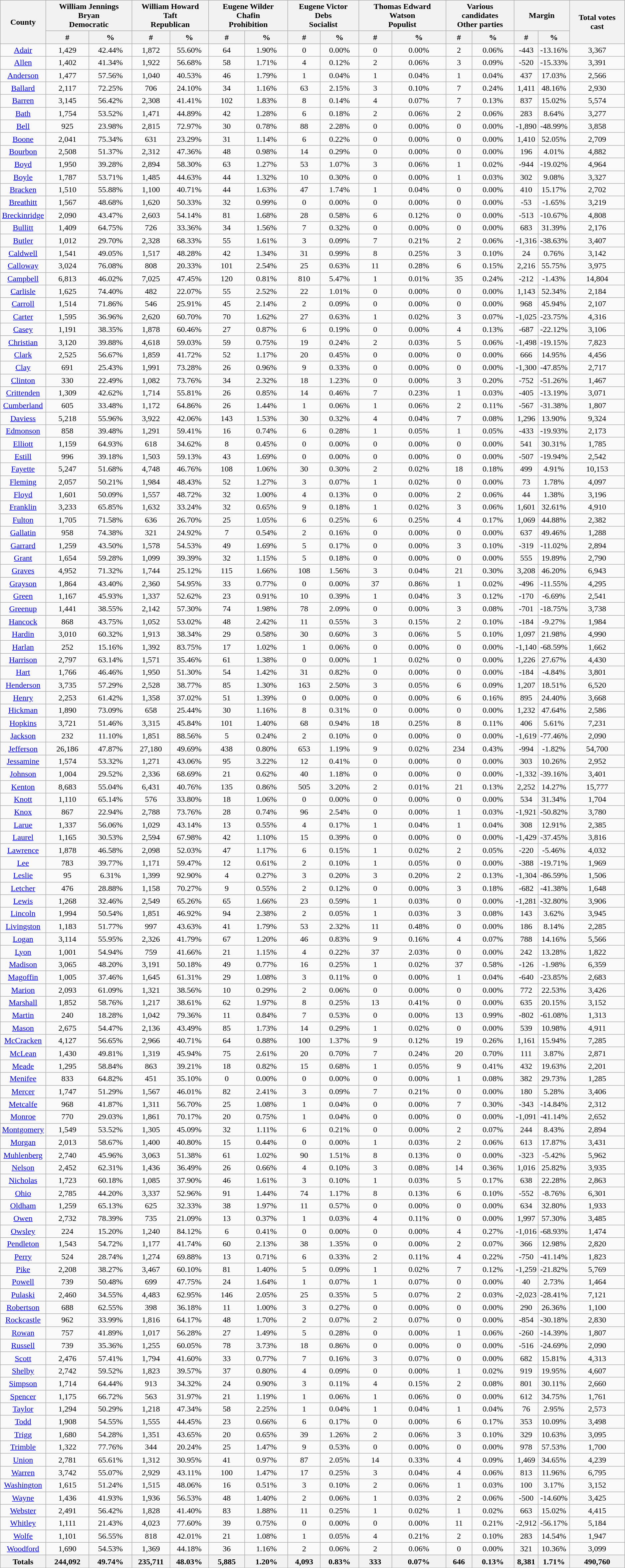<table class="wikitable sortable">
<tr>
<th rowspan="2">County</th>
<th colspan="2">William Jennings Bryan<br>Democratic</th>
<th colspan="2">William Howard Taft<br>Republican</th>
<th colspan="2">Eugene Wilder Chafin<br>Prohibition</th>
<th colspan="2">Eugene Victor Debs<br>Socialist</th>
<th colspan="2">Thomas Edward Watson<br>Populist</th>
<th colspan="2">Various candidates<br>Other parties</th>
<th colspan="2">Margin</th>
<th rowspan="2">Total votes cast</th>
</tr>
<tr bgcolor="lightgrey">
<th data-sort-type="number">#</th>
<th data-sort-type="number">%</th>
<th data-sort-type="number">#</th>
<th data-sort-type="number">%</th>
<th data-sort-type="number">#</th>
<th data-sort-type="number">%</th>
<th data-sort-type="number">#</th>
<th data-sort-type="number">%</th>
<th data-sort-type="number">#</th>
<th data-sort-type="number">%</th>
<th data-sort-type="number">#</th>
<th data-sort-type="number">%</th>
<th data-sort-type="number">#</th>
<th data-sort-type="number">%</th>
</tr>
<tr style="text-align:center;">
<td><a href='#'>Adair</a></td>
<td>1,429</td>
<td>42.44%</td>
<td>1,872</td>
<td>55.60%</td>
<td>64</td>
<td>1.90%</td>
<td>0</td>
<td>0.00%</td>
<td>0</td>
<td>0.00%</td>
<td>2</td>
<td>0.06%</td>
<td>-443</td>
<td>-13.16%</td>
<td>3,367</td>
</tr>
<tr style="text-align:center;">
<td><a href='#'>Allen</a></td>
<td>1,402</td>
<td>41.34%</td>
<td>1,922</td>
<td>56.68%</td>
<td>58</td>
<td>1.71%</td>
<td>4</td>
<td>0.12%</td>
<td>2</td>
<td>0.06%</td>
<td>3</td>
<td>0.09%</td>
<td>-520</td>
<td>-15.33%</td>
<td>3,391</td>
</tr>
<tr style="text-align:center;">
<td><a href='#'>Anderson</a></td>
<td>1,477</td>
<td>57.56%</td>
<td>1,040</td>
<td>40.53%</td>
<td>46</td>
<td>1.79%</td>
<td>1</td>
<td>0.04%</td>
<td>1</td>
<td>0.04%</td>
<td>1</td>
<td>0.04%</td>
<td>437</td>
<td>17.03%</td>
<td>2,566</td>
</tr>
<tr style="text-align:center;">
<td><a href='#'>Ballard</a></td>
<td>2,117</td>
<td>72.25%</td>
<td>706</td>
<td>24.10%</td>
<td>34</td>
<td>1.16%</td>
<td>63</td>
<td>2.15%</td>
<td>3</td>
<td>0.10%</td>
<td>7</td>
<td>0.24%</td>
<td>1,411</td>
<td>48.16%</td>
<td>2,930</td>
</tr>
<tr style="text-align:center;">
<td><a href='#'>Barren</a></td>
<td>3,145</td>
<td>56.42%</td>
<td>2,308</td>
<td>41.41%</td>
<td>102</td>
<td>1.83%</td>
<td>8</td>
<td>0.14%</td>
<td>4</td>
<td>0.07%</td>
<td>7</td>
<td>0.13%</td>
<td>837</td>
<td>15.02%</td>
<td>5,574</td>
</tr>
<tr style="text-align:center;">
<td><a href='#'>Bath</a></td>
<td>1,754</td>
<td>53.52%</td>
<td>1,471</td>
<td>44.89%</td>
<td>42</td>
<td>1.28%</td>
<td>6</td>
<td>0.18%</td>
<td>2</td>
<td>0.06%</td>
<td>2</td>
<td>0.06%</td>
<td>283</td>
<td>8.64%</td>
<td>3,277</td>
</tr>
<tr style="text-align:center;">
<td><a href='#'>Bell</a></td>
<td>925</td>
<td>23.98%</td>
<td>2,815</td>
<td>72.97%</td>
<td>30</td>
<td>0.78%</td>
<td>88</td>
<td>2.28%</td>
<td>0</td>
<td>0.00%</td>
<td>0</td>
<td>0.00%</td>
<td>-1,890</td>
<td>-48.99%</td>
<td>3,858</td>
</tr>
<tr style="text-align:center;">
<td><a href='#'>Boone</a></td>
<td>2,041</td>
<td>75.34%</td>
<td>631</td>
<td>23.29%</td>
<td>31</td>
<td>1.14%</td>
<td>6</td>
<td>0.22%</td>
<td>0</td>
<td>0.00%</td>
<td>0</td>
<td>0.00%</td>
<td>1,410</td>
<td>52.05%</td>
<td>2,709</td>
</tr>
<tr style="text-align:center;">
<td><a href='#'>Bourbon</a></td>
<td>2,508</td>
<td>51.37%</td>
<td>2,312</td>
<td>47.36%</td>
<td>48</td>
<td>0.98%</td>
<td>14</td>
<td>0.29%</td>
<td>0</td>
<td>0.00%</td>
<td>0</td>
<td>0.00%</td>
<td>196</td>
<td>4.01%</td>
<td>4,882</td>
</tr>
<tr style="text-align:center;">
<td><a href='#'>Boyd</a></td>
<td>1,950</td>
<td>39.28%</td>
<td>2,894</td>
<td>58.30%</td>
<td>63</td>
<td>1.27%</td>
<td>53</td>
<td>1.07%</td>
<td>3</td>
<td>0.06%</td>
<td>1</td>
<td>0.02%</td>
<td>-944</td>
<td>-19.02%</td>
<td>4,964</td>
</tr>
<tr style="text-align:center;">
<td><a href='#'>Boyle</a></td>
<td>1,787</td>
<td>53.71%</td>
<td>1,485</td>
<td>44.63%</td>
<td>44</td>
<td>1.32%</td>
<td>10</td>
<td>0.30%</td>
<td>0</td>
<td>0.00%</td>
<td>1</td>
<td>0.03%</td>
<td>302</td>
<td>9.08%</td>
<td>3,327</td>
</tr>
<tr style="text-align:center;">
<td><a href='#'>Bracken</a></td>
<td>1,510</td>
<td>55.88%</td>
<td>1,100</td>
<td>40.71%</td>
<td>44</td>
<td>1.63%</td>
<td>47</td>
<td>1.74%</td>
<td>1</td>
<td>0.04%</td>
<td>0</td>
<td>0.00%</td>
<td>410</td>
<td>15.17%</td>
<td>2,702</td>
</tr>
<tr style="text-align:center;">
<td><a href='#'>Breathitt</a></td>
<td>1,567</td>
<td>48.68%</td>
<td>1,620</td>
<td>50.33%</td>
<td>32</td>
<td>0.99%</td>
<td>0</td>
<td>0.00%</td>
<td>0</td>
<td>0.00%</td>
<td>0</td>
<td>0.00%</td>
<td>-53</td>
<td>-1.65%</td>
<td>3,219</td>
</tr>
<tr style="text-align:center;">
<td><a href='#'>Breckinridge</a></td>
<td>2,090</td>
<td>43.47%</td>
<td>2,603</td>
<td>54.14%</td>
<td>81</td>
<td>1.68%</td>
<td>28</td>
<td>0.58%</td>
<td>6</td>
<td>0.12%</td>
<td>0</td>
<td>0.00%</td>
<td>-513</td>
<td>-10.67%</td>
<td>4,808</td>
</tr>
<tr style="text-align:center;">
<td><a href='#'>Bullitt</a></td>
<td>1,409</td>
<td>64.75%</td>
<td>726</td>
<td>33.36%</td>
<td>34</td>
<td>1.56%</td>
<td>7</td>
<td>0.32%</td>
<td>0</td>
<td>0.00%</td>
<td>0</td>
<td>0.00%</td>
<td>683</td>
<td>31.39%</td>
<td>2,176</td>
</tr>
<tr style="text-align:center;">
<td><a href='#'>Butler</a></td>
<td>1,012</td>
<td>29.70%</td>
<td>2,328</td>
<td>68.33%</td>
<td>55</td>
<td>1.61%</td>
<td>3</td>
<td>0.09%</td>
<td>7</td>
<td>0.21%</td>
<td>2</td>
<td>0.06%</td>
<td>-1,316</td>
<td>-38.63%</td>
<td>3,407</td>
</tr>
<tr style="text-align:center;">
<td><a href='#'>Caldwell</a></td>
<td>1,541</td>
<td>49.05%</td>
<td>1,517</td>
<td>48.28%</td>
<td>42</td>
<td>1.34%</td>
<td>31</td>
<td>0.99%</td>
<td>8</td>
<td>0.25%</td>
<td>3</td>
<td>0.10%</td>
<td>24</td>
<td>0.76%</td>
<td>3,142</td>
</tr>
<tr style="text-align:center;">
<td><a href='#'>Calloway</a></td>
<td>3,024</td>
<td>76.08%</td>
<td>808</td>
<td>20.33%</td>
<td>101</td>
<td>2.54%</td>
<td>25</td>
<td>0.63%</td>
<td>11</td>
<td>0.28%</td>
<td>6</td>
<td>0.15%</td>
<td>2,216</td>
<td>55.75%</td>
<td>3,975</td>
</tr>
<tr style="text-align:center;">
<td><a href='#'>Campbell</a></td>
<td>6,813</td>
<td>46.02%</td>
<td>7,025</td>
<td>47.45%</td>
<td>120</td>
<td>0.81%</td>
<td>810</td>
<td>5.47%</td>
<td>1</td>
<td>0.01%</td>
<td>35</td>
<td>0.24%</td>
<td>-212</td>
<td>-1.43%</td>
<td>14,804</td>
</tr>
<tr style="text-align:center;">
<td><a href='#'>Carlisle</a></td>
<td>1,625</td>
<td>74.40%</td>
<td>482</td>
<td>22.07%</td>
<td>55</td>
<td>2.52%</td>
<td>22</td>
<td>1.01%</td>
<td>0</td>
<td>0.00%</td>
<td>0</td>
<td>0.00%</td>
<td>1,143</td>
<td>52.34%</td>
<td>2,184</td>
</tr>
<tr style="text-align:center;">
<td><a href='#'>Carroll</a></td>
<td>1,514</td>
<td>71.86%</td>
<td>546</td>
<td>25.91%</td>
<td>45</td>
<td>2.14%</td>
<td>2</td>
<td>0.09%</td>
<td>0</td>
<td>0.00%</td>
<td>0</td>
<td>0.00%</td>
<td>968</td>
<td>45.94%</td>
<td>2,107</td>
</tr>
<tr style="text-align:center;">
<td><a href='#'>Carter</a></td>
<td>1,595</td>
<td>36.96%</td>
<td>2,620</td>
<td>60.70%</td>
<td>70</td>
<td>1.62%</td>
<td>27</td>
<td>0.63%</td>
<td>1</td>
<td>0.02%</td>
<td>3</td>
<td>0.07%</td>
<td>-1,025</td>
<td>-23.75%</td>
<td>4,316</td>
</tr>
<tr style="text-align:center;">
<td><a href='#'>Casey</a></td>
<td>1,191</td>
<td>38.35%</td>
<td>1,878</td>
<td>60.46%</td>
<td>27</td>
<td>0.87%</td>
<td>6</td>
<td>0.19%</td>
<td>0</td>
<td>0.00%</td>
<td>4</td>
<td>0.13%</td>
<td>-687</td>
<td>-22.12%</td>
<td>3,106</td>
</tr>
<tr style="text-align:center;">
<td><a href='#'>Christian</a></td>
<td>3,120</td>
<td>39.88%</td>
<td>4,618</td>
<td>59.03%</td>
<td>59</td>
<td>0.75%</td>
<td>19</td>
<td>0.24%</td>
<td>2</td>
<td>0.03%</td>
<td>5</td>
<td>0.06%</td>
<td>-1,498</td>
<td>-19.15%</td>
<td>7,823</td>
</tr>
<tr style="text-align:center;">
<td><a href='#'>Clark</a></td>
<td>2,525</td>
<td>56.67%</td>
<td>1,859</td>
<td>41.72%</td>
<td>52</td>
<td>1.17%</td>
<td>20</td>
<td>0.45%</td>
<td>0</td>
<td>0.00%</td>
<td>0</td>
<td>0.00%</td>
<td>666</td>
<td>14.95%</td>
<td>4,456</td>
</tr>
<tr style="text-align:center;">
<td><a href='#'>Clay</a></td>
<td>691</td>
<td>25.43%</td>
<td>1,991</td>
<td>73.28%</td>
<td>26</td>
<td>0.96%</td>
<td>9</td>
<td>0.33%</td>
<td>0</td>
<td>0.00%</td>
<td>0</td>
<td>0.00%</td>
<td>-1,300</td>
<td>-47.85%</td>
<td>2,717</td>
</tr>
<tr style="text-align:center;">
<td><a href='#'>Clinton</a></td>
<td>330</td>
<td>22.49%</td>
<td>1,082</td>
<td>73.76%</td>
<td>34</td>
<td>2.32%</td>
<td>18</td>
<td>1.23%</td>
<td>0</td>
<td>0.00%</td>
<td>3</td>
<td>0.20%</td>
<td>-752</td>
<td>-51.26%</td>
<td>1,467</td>
</tr>
<tr style="text-align:center;">
<td><a href='#'>Crittenden</a></td>
<td>1,309</td>
<td>42.62%</td>
<td>1,714</td>
<td>55.81%</td>
<td>26</td>
<td>0.85%</td>
<td>14</td>
<td>0.46%</td>
<td>7</td>
<td>0.23%</td>
<td>1</td>
<td>0.03%</td>
<td>-405</td>
<td>-13.19%</td>
<td>3,071</td>
</tr>
<tr style="text-align:center;">
<td><a href='#'>Cumberland</a></td>
<td>605</td>
<td>33.48%</td>
<td>1,172</td>
<td>64.86%</td>
<td>26</td>
<td>1.44%</td>
<td>1</td>
<td>0.06%</td>
<td>1</td>
<td>0.06%</td>
<td>2</td>
<td>0.11%</td>
<td>-567</td>
<td>-31.38%</td>
<td>1,807</td>
</tr>
<tr style="text-align:center;">
<td><a href='#'>Daviess</a></td>
<td>5,218</td>
<td>55.96%</td>
<td>3,922</td>
<td>42.06%</td>
<td>143</td>
<td>1.53%</td>
<td>30</td>
<td>0.32%</td>
<td>4</td>
<td>0.04%</td>
<td>7</td>
<td>0.08%</td>
<td>1,296</td>
<td>13.90%</td>
<td>9,324</td>
</tr>
<tr style="text-align:center;">
<td><a href='#'>Edmonson</a></td>
<td>858</td>
<td>39.48%</td>
<td>1,291</td>
<td>59.41%</td>
<td>16</td>
<td>0.74%</td>
<td>6</td>
<td>0.28%</td>
<td>1</td>
<td>0.05%</td>
<td>1</td>
<td>0.05%</td>
<td>-433</td>
<td>-19.93%</td>
<td>2,173</td>
</tr>
<tr style="text-align:center;">
<td><a href='#'>Elliott</a></td>
<td>1,159</td>
<td>64.93%</td>
<td>618</td>
<td>34.62%</td>
<td>8</td>
<td>0.45%</td>
<td>0</td>
<td>0.00%</td>
<td>0</td>
<td>0.00%</td>
<td>0</td>
<td>0.00%</td>
<td>541</td>
<td>30.31%</td>
<td>1,785</td>
</tr>
<tr style="text-align:center;">
<td><a href='#'>Estill</a></td>
<td>996</td>
<td>39.18%</td>
<td>1,503</td>
<td>59.13%</td>
<td>43</td>
<td>1.69%</td>
<td>0</td>
<td>0.00%</td>
<td>0</td>
<td>0.00%</td>
<td>0</td>
<td>0.00%</td>
<td>-507</td>
<td>-19.94%</td>
<td>2,542</td>
</tr>
<tr style="text-align:center;">
<td><a href='#'>Fayette</a></td>
<td>5,247</td>
<td>51.68%</td>
<td>4,748</td>
<td>46.76%</td>
<td>108</td>
<td>1.06%</td>
<td>30</td>
<td>0.30%</td>
<td>2</td>
<td>0.02%</td>
<td>18</td>
<td>0.18%</td>
<td>499</td>
<td>4.91%</td>
<td>10,153</td>
</tr>
<tr style="text-align:center;">
<td><a href='#'>Fleming</a></td>
<td>2,057</td>
<td>50.21%</td>
<td>1,984</td>
<td>48.43%</td>
<td>52</td>
<td>1.27%</td>
<td>3</td>
<td>0.07%</td>
<td>1</td>
<td>0.02%</td>
<td>0</td>
<td>0.00%</td>
<td>73</td>
<td>1.78%</td>
<td>4,097</td>
</tr>
<tr style="text-align:center;">
<td><a href='#'>Floyd</a></td>
<td>1,601</td>
<td>50.09%</td>
<td>1,557</td>
<td>48.72%</td>
<td>32</td>
<td>1.00%</td>
<td>4</td>
<td>0.13%</td>
<td>0</td>
<td>0.00%</td>
<td>2</td>
<td>0.06%</td>
<td>44</td>
<td>1.38%</td>
<td>3,196</td>
</tr>
<tr style="text-align:center;">
<td><a href='#'>Franklin</a></td>
<td>3,233</td>
<td>65.85%</td>
<td>1,632</td>
<td>33.24%</td>
<td>32</td>
<td>0.65%</td>
<td>9</td>
<td>0.18%</td>
<td>1</td>
<td>0.02%</td>
<td>3</td>
<td>0.06%</td>
<td>1,601</td>
<td>32.61%</td>
<td>4,910</td>
</tr>
<tr style="text-align:center;">
<td><a href='#'>Fulton</a></td>
<td>1,705</td>
<td>71.58%</td>
<td>636</td>
<td>26.70%</td>
<td>25</td>
<td>1.05%</td>
<td>6</td>
<td>0.25%</td>
<td>6</td>
<td>0.25%</td>
<td>4</td>
<td>0.17%</td>
<td>1,069</td>
<td>44.88%</td>
<td>2,382</td>
</tr>
<tr style="text-align:center;">
<td><a href='#'>Gallatin</a></td>
<td>958</td>
<td>74.38%</td>
<td>321</td>
<td>24.92%</td>
<td>7</td>
<td>0.54%</td>
<td>2</td>
<td>0.16%</td>
<td>0</td>
<td>0.00%</td>
<td>0</td>
<td>0.00%</td>
<td>637</td>
<td>49.46%</td>
<td>1,288</td>
</tr>
<tr style="text-align:center;">
<td><a href='#'>Garrard</a></td>
<td>1,259</td>
<td>43.50%</td>
<td>1,578</td>
<td>54.53%</td>
<td>49</td>
<td>1.69%</td>
<td>5</td>
<td>0.17%</td>
<td>0</td>
<td>0.00%</td>
<td>3</td>
<td>0.10%</td>
<td>-319</td>
<td>-11.02%</td>
<td>2,894</td>
</tr>
<tr style="text-align:center;">
<td><a href='#'>Grant</a></td>
<td>1,654</td>
<td>59.28%</td>
<td>1,099</td>
<td>39.39%</td>
<td>32</td>
<td>1.15%</td>
<td>5</td>
<td>0.18%</td>
<td>0</td>
<td>0.00%</td>
<td>0</td>
<td>0.00%</td>
<td>555</td>
<td>19.89%</td>
<td>2,790</td>
</tr>
<tr style="text-align:center;">
<td><a href='#'>Graves</a></td>
<td>4,952</td>
<td>71.32%</td>
<td>1,744</td>
<td>25.12%</td>
<td>115</td>
<td>1.66%</td>
<td>108</td>
<td>1.56%</td>
<td>3</td>
<td>0.04%</td>
<td>21</td>
<td>0.30%</td>
<td>3,208</td>
<td>46.20%</td>
<td>6,943</td>
</tr>
<tr style="text-align:center;">
<td><a href='#'>Grayson</a></td>
<td>1,864</td>
<td>43.40%</td>
<td>2,360</td>
<td>54.95%</td>
<td>33</td>
<td>0.77%</td>
<td>0</td>
<td>0.00%</td>
<td>37</td>
<td>0.86%</td>
<td>1</td>
<td>0.02%</td>
<td>-496</td>
<td>-11.55%</td>
<td>4,295</td>
</tr>
<tr style="text-align:center;">
<td><a href='#'>Green</a></td>
<td>1,167</td>
<td>45.93%</td>
<td>1,337</td>
<td>52.62%</td>
<td>23</td>
<td>0.91%</td>
<td>10</td>
<td>0.39%</td>
<td>1</td>
<td>0.04%</td>
<td>3</td>
<td>0.12%</td>
<td>-170</td>
<td>-6.69%</td>
<td>2,541</td>
</tr>
<tr style="text-align:center;">
<td><a href='#'>Greenup</a></td>
<td>1,441</td>
<td>38.55%</td>
<td>2,142</td>
<td>57.30%</td>
<td>74</td>
<td>1.98%</td>
<td>78</td>
<td>2.09%</td>
<td>0</td>
<td>0.00%</td>
<td>3</td>
<td>0.08%</td>
<td>-701</td>
<td>-18.75%</td>
<td>3,738</td>
</tr>
<tr style="text-align:center;">
<td><a href='#'>Hancock</a></td>
<td>868</td>
<td>43.75%</td>
<td>1,052</td>
<td>53.02%</td>
<td>48</td>
<td>2.42%</td>
<td>11</td>
<td>0.55%</td>
<td>3</td>
<td>0.15%</td>
<td>2</td>
<td>0.10%</td>
<td>-184</td>
<td>-9.27%</td>
<td>1,984</td>
</tr>
<tr style="text-align:center;">
<td><a href='#'>Hardin</a></td>
<td>3,010</td>
<td>60.32%</td>
<td>1,913</td>
<td>38.34%</td>
<td>29</td>
<td>0.58%</td>
<td>30</td>
<td>0.60%</td>
<td>3</td>
<td>0.06%</td>
<td>5</td>
<td>0.10%</td>
<td>1,097</td>
<td>21.98%</td>
<td>4,990</td>
</tr>
<tr style="text-align:center;">
<td><a href='#'>Harlan</a></td>
<td>252</td>
<td>15.16%</td>
<td>1,392</td>
<td>83.75%</td>
<td>17</td>
<td>1.02%</td>
<td>1</td>
<td>0.06%</td>
<td>0</td>
<td>0.00%</td>
<td>0</td>
<td>0.00%</td>
<td>-1,140</td>
<td>-68.59%</td>
<td>1,662</td>
</tr>
<tr style="text-align:center;">
<td><a href='#'>Harrison</a></td>
<td>2,797</td>
<td>63.14%</td>
<td>1,571</td>
<td>35.46%</td>
<td>61</td>
<td>1.38%</td>
<td>0</td>
<td>0.00%</td>
<td>1</td>
<td>0.02%</td>
<td>0</td>
<td>0.00%</td>
<td>1,226</td>
<td>27.67%</td>
<td>4,430</td>
</tr>
<tr style="text-align:center;">
<td><a href='#'>Hart</a></td>
<td>1,766</td>
<td>46.46%</td>
<td>1,950</td>
<td>51.30%</td>
<td>54</td>
<td>1.42%</td>
<td>31</td>
<td>0.82%</td>
<td>0</td>
<td>0.00%</td>
<td>0</td>
<td>0.00%</td>
<td>-184</td>
<td>-4.84%</td>
<td>3,801</td>
</tr>
<tr style="text-align:center;">
<td><a href='#'>Henderson</a></td>
<td>3,735</td>
<td>57.29%</td>
<td>2,528</td>
<td>38.77%</td>
<td>85</td>
<td>1.30%</td>
<td>163</td>
<td>2.50%</td>
<td>3</td>
<td>0.05%</td>
<td>6</td>
<td>0.09%</td>
<td>1,207</td>
<td>18.51%</td>
<td>6,520</td>
</tr>
<tr style="text-align:center;">
<td><a href='#'>Henry</a></td>
<td>2,253</td>
<td>61.42%</td>
<td>1,358</td>
<td>37.02%</td>
<td>51</td>
<td>1.39%</td>
<td>0</td>
<td>0.00%</td>
<td>0</td>
<td>0.00%</td>
<td>6</td>
<td>0.16%</td>
<td>895</td>
<td>24.40%</td>
<td>3,668</td>
</tr>
<tr style="text-align:center;">
<td><a href='#'>Hickman</a></td>
<td>1,890</td>
<td>73.09%</td>
<td>658</td>
<td>25.44%</td>
<td>30</td>
<td>1.16%</td>
<td>8</td>
<td>0.31%</td>
<td>0</td>
<td>0.00%</td>
<td>0</td>
<td>0.00%</td>
<td>1,232</td>
<td>47.64%</td>
<td>2,586</td>
</tr>
<tr style="text-align:center;">
<td><a href='#'>Hopkins</a></td>
<td>3,721</td>
<td>51.46%</td>
<td>3,315</td>
<td>45.84%</td>
<td>101</td>
<td>1.40%</td>
<td>68</td>
<td>0.94%</td>
<td>18</td>
<td>0.25%</td>
<td>8</td>
<td>0.11%</td>
<td>406</td>
<td>5.61%</td>
<td>7,231</td>
</tr>
<tr style="text-align:center;">
<td><a href='#'>Jackson</a></td>
<td>232</td>
<td>11.10%</td>
<td>1,851</td>
<td>88.56%</td>
<td>5</td>
<td>0.24%</td>
<td>2</td>
<td>0.10%</td>
<td>0</td>
<td>0.00%</td>
<td>0</td>
<td>0.00%</td>
<td>-1,619</td>
<td>-77.46%</td>
<td>2,090</td>
</tr>
<tr style="text-align:center;">
<td><a href='#'>Jefferson</a></td>
<td>26,186</td>
<td>47.87%</td>
<td>27,180</td>
<td>49.69%</td>
<td>438</td>
<td>0.80%</td>
<td>653</td>
<td>1.19%</td>
<td>9</td>
<td>0.02%</td>
<td>234</td>
<td>0.43%</td>
<td>-994</td>
<td>-1.82%</td>
<td>54,700</td>
</tr>
<tr style="text-align:center;">
<td><a href='#'>Jessamine</a></td>
<td>1,574</td>
<td>53.32%</td>
<td>1,271</td>
<td>43.06%</td>
<td>95</td>
<td>3.22%</td>
<td>12</td>
<td>0.41%</td>
<td>0</td>
<td>0.00%</td>
<td>0</td>
<td>0.00%</td>
<td>303</td>
<td>10.26%</td>
<td>2,952</td>
</tr>
<tr style="text-align:center;">
<td><a href='#'>Johnson</a></td>
<td>1,004</td>
<td>29.52%</td>
<td>2,336</td>
<td>68.69%</td>
<td>21</td>
<td>0.62%</td>
<td>40</td>
<td>1.18%</td>
<td>0</td>
<td>0.00%</td>
<td>0</td>
<td>0.00%</td>
<td>-1,332</td>
<td>-39.16%</td>
<td>3,401</td>
</tr>
<tr style="text-align:center;">
<td><a href='#'>Kenton</a></td>
<td>8,683</td>
<td>55.04%</td>
<td>6,431</td>
<td>40.76%</td>
<td>135</td>
<td>0.86%</td>
<td>505</td>
<td>3.20%</td>
<td>2</td>
<td>0.01%</td>
<td>21</td>
<td>0.13%</td>
<td>2,252</td>
<td>14.27%</td>
<td>15,777</td>
</tr>
<tr style="text-align:center;">
<td><a href='#'>Knott</a></td>
<td>1,110</td>
<td>65.14%</td>
<td>576</td>
<td>33.80%</td>
<td>18</td>
<td>1.06%</td>
<td>0</td>
<td>0.00%</td>
<td>0</td>
<td>0.00%</td>
<td>0</td>
<td>0.00%</td>
<td>534</td>
<td>31.34%</td>
<td>1,704</td>
</tr>
<tr style="text-align:center;">
<td><a href='#'>Knox</a></td>
<td>867</td>
<td>22.94%</td>
<td>2,788</td>
<td>73.76%</td>
<td>28</td>
<td>0.74%</td>
<td>96</td>
<td>2.54%</td>
<td>0</td>
<td>0.00%</td>
<td>1</td>
<td>0.03%</td>
<td>-1,921</td>
<td>-50.82%</td>
<td>3,780</td>
</tr>
<tr style="text-align:center;">
<td><a href='#'>Larue</a></td>
<td>1,337</td>
<td>56.06%</td>
<td>1,029</td>
<td>43.14%</td>
<td>13</td>
<td>0.55%</td>
<td>4</td>
<td>0.17%</td>
<td>1</td>
<td>0.04%</td>
<td>1</td>
<td>0.04%</td>
<td>308</td>
<td>12.91%</td>
<td>2,385</td>
</tr>
<tr style="text-align:center;">
<td><a href='#'>Laurel</a></td>
<td>1,165</td>
<td>30.53%</td>
<td>2,594</td>
<td>67.98%</td>
<td>42</td>
<td>1.10%</td>
<td>15</td>
<td>0.39%</td>
<td>0</td>
<td>0.00%</td>
<td>0</td>
<td>0.00%</td>
<td>-1,429</td>
<td>-37.45%</td>
<td>3,816</td>
</tr>
<tr style="text-align:center;">
<td><a href='#'>Lawrence</a></td>
<td>1,878</td>
<td>46.58%</td>
<td>2,098</td>
<td>52.03%</td>
<td>47</td>
<td>1.17%</td>
<td>6</td>
<td>0.15%</td>
<td>1</td>
<td>0.02%</td>
<td>2</td>
<td>0.05%</td>
<td>-220</td>
<td>-5.46%</td>
<td>4,032</td>
</tr>
<tr style="text-align:center;">
<td><a href='#'>Lee</a></td>
<td>783</td>
<td>39.77%</td>
<td>1,171</td>
<td>59.47%</td>
<td>12</td>
<td>0.61%</td>
<td>2</td>
<td>0.10%</td>
<td>1</td>
<td>0.05%</td>
<td>0</td>
<td>0.00%</td>
<td>-388</td>
<td>-19.71%</td>
<td>1,969</td>
</tr>
<tr style="text-align:center;">
<td><a href='#'>Leslie</a></td>
<td>95</td>
<td>6.31%</td>
<td>1,399</td>
<td>92.90%</td>
<td>4</td>
<td>0.27%</td>
<td>3</td>
<td>0.20%</td>
<td>3</td>
<td>0.20%</td>
<td>2</td>
<td>0.13%</td>
<td>-1,304</td>
<td>-86.59%</td>
<td>1,506</td>
</tr>
<tr style="text-align:center;">
<td><a href='#'>Letcher</a></td>
<td>476</td>
<td>28.88%</td>
<td>1,158</td>
<td>70.27%</td>
<td>9</td>
<td>0.55%</td>
<td>2</td>
<td>0.12%</td>
<td>0</td>
<td>0.00%</td>
<td>3</td>
<td>0.18%</td>
<td>-682</td>
<td>-41.38%</td>
<td>1,648</td>
</tr>
<tr style="text-align:center;">
<td><a href='#'>Lewis</a></td>
<td>1,268</td>
<td>32.46%</td>
<td>2,549</td>
<td>65.26%</td>
<td>65</td>
<td>1.66%</td>
<td>23</td>
<td>0.59%</td>
<td>1</td>
<td>0.03%</td>
<td>0</td>
<td>0.00%</td>
<td>-1,281</td>
<td>-32.80%</td>
<td>3,906</td>
</tr>
<tr style="text-align:center;">
<td><a href='#'>Lincoln</a></td>
<td>1,994</td>
<td>50.54%</td>
<td>1,851</td>
<td>46.92%</td>
<td>94</td>
<td>2.38%</td>
<td>2</td>
<td>0.05%</td>
<td>1</td>
<td>0.03%</td>
<td>3</td>
<td>0.08%</td>
<td>143</td>
<td>3.62%</td>
<td>3,945</td>
</tr>
<tr style="text-align:center;">
<td><a href='#'>Livingston</a></td>
<td>1,183</td>
<td>51.77%</td>
<td>997</td>
<td>43.63%</td>
<td>41</td>
<td>1.79%</td>
<td>53</td>
<td>2.32%</td>
<td>11</td>
<td>0.48%</td>
<td>0</td>
<td>0.00%</td>
<td>186</td>
<td>8.14%</td>
<td>2,285</td>
</tr>
<tr style="text-align:center;">
<td><a href='#'>Logan</a></td>
<td>3,114</td>
<td>55.95%</td>
<td>2,326</td>
<td>41.79%</td>
<td>67</td>
<td>1.20%</td>
<td>46</td>
<td>0.83%</td>
<td>9</td>
<td>0.16%</td>
<td>4</td>
<td>0.07%</td>
<td>788</td>
<td>14.16%</td>
<td>5,566</td>
</tr>
<tr style="text-align:center;">
<td><a href='#'>Lyon</a></td>
<td>1,001</td>
<td>54.94%</td>
<td>759</td>
<td>41.66%</td>
<td>21</td>
<td>1.15%</td>
<td>4</td>
<td>0.22%</td>
<td>37</td>
<td>2.03%</td>
<td>0</td>
<td>0.00%</td>
<td>242</td>
<td>13.28%</td>
<td>1,822</td>
</tr>
<tr style="text-align:center;">
<td><a href='#'>Madison</a></td>
<td>3,065</td>
<td>48.20%</td>
<td>3,191</td>
<td>50.18%</td>
<td>49</td>
<td>0.77%</td>
<td>16</td>
<td>0.25%</td>
<td>1</td>
<td>0.02%</td>
<td>37</td>
<td>0.58%</td>
<td>-126</td>
<td>-1.98%</td>
<td>6,359</td>
</tr>
<tr style="text-align:center;">
<td><a href='#'>Magoffin</a></td>
<td>1,005</td>
<td>37.46%</td>
<td>1,645</td>
<td>61.31%</td>
<td>29</td>
<td>1.08%</td>
<td>3</td>
<td>0.11%</td>
<td>0</td>
<td>0.00%</td>
<td>1</td>
<td>0.04%</td>
<td>-640</td>
<td>-23.85%</td>
<td>2,683</td>
</tr>
<tr style="text-align:center;">
<td><a href='#'>Marion</a></td>
<td>2,093</td>
<td>61.09%</td>
<td>1,321</td>
<td>38.56%</td>
<td>10</td>
<td>0.29%</td>
<td>2</td>
<td>0.06%</td>
<td>0</td>
<td>0.00%</td>
<td>0</td>
<td>0.00%</td>
<td>772</td>
<td>22.53%</td>
<td>3,426</td>
</tr>
<tr style="text-align:center;">
<td><a href='#'>Marshall</a></td>
<td>1,852</td>
<td>58.76%</td>
<td>1,217</td>
<td>38.61%</td>
<td>62</td>
<td>1.97%</td>
<td>8</td>
<td>0.25%</td>
<td>13</td>
<td>0.41%</td>
<td>0</td>
<td>0.00%</td>
<td>635</td>
<td>20.15%</td>
<td>3,152</td>
</tr>
<tr style="text-align:center;">
<td><a href='#'>Martin</a></td>
<td>240</td>
<td>18.28%</td>
<td>1,042</td>
<td>79.36%</td>
<td>11</td>
<td>0.84%</td>
<td>7</td>
<td>0.53%</td>
<td>0</td>
<td>0.00%</td>
<td>13</td>
<td>0.99%</td>
<td>-802</td>
<td>-61.08%</td>
<td>1,313</td>
</tr>
<tr style="text-align:center;">
<td><a href='#'>Mason</a></td>
<td>2,675</td>
<td>54.47%</td>
<td>2,136</td>
<td>43.49%</td>
<td>85</td>
<td>1.73%</td>
<td>14</td>
<td>0.29%</td>
<td>1</td>
<td>0.02%</td>
<td>0</td>
<td>0.00%</td>
<td>539</td>
<td>10.98%</td>
<td>4,911</td>
</tr>
<tr style="text-align:center;">
<td><a href='#'>McCracken</a></td>
<td>4,127</td>
<td>56.65%</td>
<td>2,966</td>
<td>40.71%</td>
<td>64</td>
<td>0.88%</td>
<td>100</td>
<td>1.37%</td>
<td>9</td>
<td>0.12%</td>
<td>19</td>
<td>0.26%</td>
<td>1,161</td>
<td>15.94%</td>
<td>7,285</td>
</tr>
<tr style="text-align:center;">
<td><a href='#'>McLean</a></td>
<td>1,430</td>
<td>49.81%</td>
<td>1,319</td>
<td>45.94%</td>
<td>75</td>
<td>2.61%</td>
<td>20</td>
<td>0.70%</td>
<td>7</td>
<td>0.24%</td>
<td>20</td>
<td>0.70%</td>
<td>111</td>
<td>3.87%</td>
<td>2,871</td>
</tr>
<tr style="text-align:center;">
<td><a href='#'>Meade</a></td>
<td>1,295</td>
<td>58.84%</td>
<td>863</td>
<td>39.21%</td>
<td>18</td>
<td>0.82%</td>
<td>15</td>
<td>0.68%</td>
<td>1</td>
<td>0.05%</td>
<td>9</td>
<td>0.41%</td>
<td>432</td>
<td>19.63%</td>
<td>2,201</td>
</tr>
<tr style="text-align:center;">
<td><a href='#'>Menifee</a></td>
<td>833</td>
<td>64.82%</td>
<td>451</td>
<td>35.10%</td>
<td>0</td>
<td>0.00%</td>
<td>0</td>
<td>0.00%</td>
<td>0</td>
<td>0.00%</td>
<td>1</td>
<td>0.08%</td>
<td>382</td>
<td>29.73%</td>
<td>1,285</td>
</tr>
<tr style="text-align:center;">
<td><a href='#'>Mercer</a></td>
<td>1,747</td>
<td>51.29%</td>
<td>1,567</td>
<td>46.01%</td>
<td>82</td>
<td>2.41%</td>
<td>3</td>
<td>0.09%</td>
<td>7</td>
<td>0.21%</td>
<td>0</td>
<td>0.00%</td>
<td>180</td>
<td>5.28%</td>
<td>3,406</td>
</tr>
<tr style="text-align:center;">
<td><a href='#'>Metcalfe</a></td>
<td>968</td>
<td>41.87%</td>
<td>1,311</td>
<td>56.70%</td>
<td>25</td>
<td>1.08%</td>
<td>1</td>
<td>0.04%</td>
<td>0</td>
<td>0.00%</td>
<td>7</td>
<td>0.30%</td>
<td>-343</td>
<td>-14.84%</td>
<td>2,312</td>
</tr>
<tr style="text-align:center;">
<td><a href='#'>Monroe</a></td>
<td>770</td>
<td>29.03%</td>
<td>1,861</td>
<td>70.17%</td>
<td>20</td>
<td>0.75%</td>
<td>1</td>
<td>0.04%</td>
<td>0</td>
<td>0.00%</td>
<td>0</td>
<td>0.00%</td>
<td>-1,091</td>
<td>-41.14%</td>
<td>2,652</td>
</tr>
<tr style="text-align:center;">
<td><a href='#'>Montgomery</a></td>
<td>1,549</td>
<td>53.52%</td>
<td>1,305</td>
<td>45.09%</td>
<td>32</td>
<td>1.11%</td>
<td>6</td>
<td>0.21%</td>
<td>0</td>
<td>0.00%</td>
<td>2</td>
<td>0.07%</td>
<td>244</td>
<td>8.43%</td>
<td>2,894</td>
</tr>
<tr style="text-align:center;">
<td><a href='#'>Morgan</a></td>
<td>2,013</td>
<td>58.67%</td>
<td>1,400</td>
<td>40.80%</td>
<td>15</td>
<td>0.44%</td>
<td>0</td>
<td>0.00%</td>
<td>1</td>
<td>0.03%</td>
<td>2</td>
<td>0.06%</td>
<td>613</td>
<td>17.87%</td>
<td>3,431</td>
</tr>
<tr style="text-align:center;">
<td><a href='#'>Muhlenberg</a></td>
<td>2,740</td>
<td>45.96%</td>
<td>3,063</td>
<td>51.38%</td>
<td>61</td>
<td>1.02%</td>
<td>90</td>
<td>1.51%</td>
<td>8</td>
<td>0.13%</td>
<td>0</td>
<td>0.00%</td>
<td>-323</td>
<td>-5.42%</td>
<td>5,962</td>
</tr>
<tr style="text-align:center;">
<td><a href='#'>Nelson</a></td>
<td>2,452</td>
<td>62.31%</td>
<td>1,436</td>
<td>36.49%</td>
<td>26</td>
<td>0.66%</td>
<td>4</td>
<td>0.10%</td>
<td>3</td>
<td>0.08%</td>
<td>14</td>
<td>0.36%</td>
<td>1,016</td>
<td>25.82%</td>
<td>3,935</td>
</tr>
<tr style="text-align:center;">
<td><a href='#'>Nicholas</a></td>
<td>1,723</td>
<td>60.18%</td>
<td>1,085</td>
<td>37.90%</td>
<td>46</td>
<td>1.61%</td>
<td>3</td>
<td>0.10%</td>
<td>1</td>
<td>0.03%</td>
<td>5</td>
<td>0.17%</td>
<td>638</td>
<td>22.28%</td>
<td>2,863</td>
</tr>
<tr style="text-align:center;">
<td><a href='#'>Ohio</a></td>
<td>2,785</td>
<td>44.20%</td>
<td>3,337</td>
<td>52.96%</td>
<td>91</td>
<td>1.44%</td>
<td>74</td>
<td>1.17%</td>
<td>8</td>
<td>0.13%</td>
<td>6</td>
<td>0.10%</td>
<td>-552</td>
<td>-8.76%</td>
<td>6,301</td>
</tr>
<tr style="text-align:center;">
<td><a href='#'>Oldham</a></td>
<td>1,259</td>
<td>65.13%</td>
<td>625</td>
<td>32.33%</td>
<td>38</td>
<td>1.97%</td>
<td>11</td>
<td>0.57%</td>
<td>0</td>
<td>0.00%</td>
<td>0</td>
<td>0.00%</td>
<td>634</td>
<td>32.80%</td>
<td>1,933</td>
</tr>
<tr style="text-align:center;">
<td><a href='#'>Owen</a></td>
<td>2,732</td>
<td>78.39%</td>
<td>735</td>
<td>21.09%</td>
<td>13</td>
<td>0.37%</td>
<td>1</td>
<td>0.03%</td>
<td>4</td>
<td>0.11%</td>
<td>0</td>
<td>0.00%</td>
<td>1,997</td>
<td>57.30%</td>
<td>3,485</td>
</tr>
<tr style="text-align:center;">
<td><a href='#'>Owsley</a></td>
<td>224</td>
<td>15.20%</td>
<td>1,240</td>
<td>84.12%</td>
<td>6</td>
<td>0.41%</td>
<td>0</td>
<td>0.00%</td>
<td>0</td>
<td>0.00%</td>
<td>4</td>
<td>0.27%</td>
<td>-1,016</td>
<td>-68.93%</td>
<td>1,474</td>
</tr>
<tr style="text-align:center;">
<td><a href='#'>Pendleton</a></td>
<td>1,543</td>
<td>54.72%</td>
<td>1,177</td>
<td>41.74%</td>
<td>60</td>
<td>2.13%</td>
<td>38</td>
<td>1.35%</td>
<td>0</td>
<td>0.00%</td>
<td>2</td>
<td>0.07%</td>
<td>366</td>
<td>12.98%</td>
<td>2,820</td>
</tr>
<tr style="text-align:center;">
<td><a href='#'>Perry</a></td>
<td>524</td>
<td>28.74%</td>
<td>1,274</td>
<td>69.88%</td>
<td>13</td>
<td>0.71%</td>
<td>6</td>
<td>0.33%</td>
<td>2</td>
<td>0.11%</td>
<td>4</td>
<td>0.22%</td>
<td>-750</td>
<td>-41.14%</td>
<td>1,823</td>
</tr>
<tr style="text-align:center;">
<td><a href='#'>Pike</a></td>
<td>2,208</td>
<td>38.27%</td>
<td>3,467</td>
<td>60.10%</td>
<td>81</td>
<td>1.40%</td>
<td>5</td>
<td>0.09%</td>
<td>1</td>
<td>0.02%</td>
<td>7</td>
<td>0.12%</td>
<td>-1,259</td>
<td>-21.82%</td>
<td>5,769</td>
</tr>
<tr style="text-align:center;">
<td><a href='#'>Powell</a></td>
<td>739</td>
<td>50.48%</td>
<td>699</td>
<td>47.75%</td>
<td>24</td>
<td>1.64%</td>
<td>1</td>
<td>0.07%</td>
<td>1</td>
<td>0.07%</td>
<td>0</td>
<td>0.00%</td>
<td>40</td>
<td>2.73%</td>
<td>1,464</td>
</tr>
<tr style="text-align:center;">
<td><a href='#'>Pulaski</a></td>
<td>2,460</td>
<td>34.55%</td>
<td>4,483</td>
<td>62.95%</td>
<td>146</td>
<td>2.05%</td>
<td>25</td>
<td>0.35%</td>
<td>5</td>
<td>0.07%</td>
<td>2</td>
<td>0.03%</td>
<td>-2,023</td>
<td>-28.41%</td>
<td>7,121</td>
</tr>
<tr style="text-align:center;">
<td><a href='#'>Robertson</a></td>
<td>688</td>
<td>62.55%</td>
<td>398</td>
<td>36.18%</td>
<td>11</td>
<td>1.00%</td>
<td>3</td>
<td>0.27%</td>
<td>0</td>
<td>0.00%</td>
<td>0</td>
<td>0.00%</td>
<td>290</td>
<td>26.36%</td>
<td>1,100</td>
</tr>
<tr style="text-align:center;">
<td><a href='#'>Rockcastle</a></td>
<td>962</td>
<td>33.99%</td>
<td>1,816</td>
<td>64.17%</td>
<td>48</td>
<td>1.70%</td>
<td>2</td>
<td>0.07%</td>
<td>2</td>
<td>0.07%</td>
<td>0</td>
<td>0.00%</td>
<td>-854</td>
<td>-30.18%</td>
<td>2,830</td>
</tr>
<tr style="text-align:center;">
<td><a href='#'>Rowan</a></td>
<td>757</td>
<td>41.89%</td>
<td>1,017</td>
<td>56.28%</td>
<td>27</td>
<td>1.49%</td>
<td>5</td>
<td>0.28%</td>
<td>0</td>
<td>0.00%</td>
<td>1</td>
<td>0.06%</td>
<td>-260</td>
<td>-14.39%</td>
<td>1,807</td>
</tr>
<tr style="text-align:center;">
<td><a href='#'>Russell</a></td>
<td>739</td>
<td>35.36%</td>
<td>1,255</td>
<td>60.05%</td>
<td>78</td>
<td>3.73%</td>
<td>18</td>
<td>0.86%</td>
<td>0</td>
<td>0.00%</td>
<td>0</td>
<td>0.00%</td>
<td>-516</td>
<td>-24.69%</td>
<td>2,090</td>
</tr>
<tr style="text-align:center;">
<td><a href='#'>Scott</a></td>
<td>2,476</td>
<td>57.41%</td>
<td>1,794</td>
<td>41.60%</td>
<td>33</td>
<td>0.77%</td>
<td>7</td>
<td>0.16%</td>
<td>3</td>
<td>0.07%</td>
<td>0</td>
<td>0.00%</td>
<td>682</td>
<td>15.81%</td>
<td>4,313</td>
</tr>
<tr style="text-align:center;">
<td><a href='#'>Shelby</a></td>
<td>2,742</td>
<td>59.52%</td>
<td>1,823</td>
<td>39.57%</td>
<td>37</td>
<td>0.80%</td>
<td>4</td>
<td>0.09%</td>
<td>0</td>
<td>0.00%</td>
<td>1</td>
<td>0.02%</td>
<td>919</td>
<td>19.95%</td>
<td>4,607</td>
</tr>
<tr style="text-align:center;">
<td><a href='#'>Simpson</a></td>
<td>1,714</td>
<td>64.44%</td>
<td>913</td>
<td>34.32%</td>
<td>24</td>
<td>0.90%</td>
<td>3</td>
<td>0.11%</td>
<td>4</td>
<td>0.15%</td>
<td>2</td>
<td>0.08%</td>
<td>801</td>
<td>30.11%</td>
<td>2,660</td>
</tr>
<tr style="text-align:center;">
<td><a href='#'>Spencer</a></td>
<td>1,175</td>
<td>66.72%</td>
<td>563</td>
<td>31.97%</td>
<td>21</td>
<td>1.19%</td>
<td>1</td>
<td>0.06%</td>
<td>1</td>
<td>0.06%</td>
<td>0</td>
<td>0.00%</td>
<td>612</td>
<td>34.75%</td>
<td>1,761</td>
</tr>
<tr style="text-align:center;">
<td><a href='#'>Taylor</a></td>
<td>1,294</td>
<td>50.29%</td>
<td>1,218</td>
<td>47.34%</td>
<td>58</td>
<td>2.25%</td>
<td>1</td>
<td>0.04%</td>
<td>1</td>
<td>0.04%</td>
<td>1</td>
<td>0.04%</td>
<td>76</td>
<td>2.95%</td>
<td>2,573</td>
</tr>
<tr style="text-align:center;">
<td><a href='#'>Todd</a></td>
<td>1,908</td>
<td>54.55%</td>
<td>1,555</td>
<td>44.45%</td>
<td>23</td>
<td>0.66%</td>
<td>6</td>
<td>0.17%</td>
<td>0</td>
<td>0.00%</td>
<td>6</td>
<td>0.17%</td>
<td>353</td>
<td>10.09%</td>
<td>3,498</td>
</tr>
<tr style="text-align:center;">
<td><a href='#'>Trigg</a></td>
<td>1,680</td>
<td>54.28%</td>
<td>1,351</td>
<td>43.65%</td>
<td>20</td>
<td>0.65%</td>
<td>39</td>
<td>1.26%</td>
<td>2</td>
<td>0.06%</td>
<td>3</td>
<td>0.10%</td>
<td>329</td>
<td>10.63%</td>
<td>3,095</td>
</tr>
<tr style="text-align:center;">
<td><a href='#'>Trimble</a></td>
<td>1,322</td>
<td>77.76%</td>
<td>344</td>
<td>20.24%</td>
<td>25</td>
<td>1.47%</td>
<td>9</td>
<td>0.53%</td>
<td>0</td>
<td>0.00%</td>
<td>0</td>
<td>0.00%</td>
<td>978</td>
<td>57.53%</td>
<td>1,700</td>
</tr>
<tr style="text-align:center;">
<td><a href='#'>Union</a></td>
<td>2,781</td>
<td>65.61%</td>
<td>1,312</td>
<td>30.95%</td>
<td>41</td>
<td>0.97%</td>
<td>87</td>
<td>2.05%</td>
<td>14</td>
<td>0.33%</td>
<td>4</td>
<td>0.09%</td>
<td>1,469</td>
<td>34.65%</td>
<td>4,239</td>
</tr>
<tr style="text-align:center;">
<td><a href='#'>Warren</a></td>
<td>3,742</td>
<td>55.07%</td>
<td>2,929</td>
<td>43.11%</td>
<td>100</td>
<td>1.47%</td>
<td>17</td>
<td>0.25%</td>
<td>3</td>
<td>0.04%</td>
<td>4</td>
<td>0.06%</td>
<td>813</td>
<td>11.96%</td>
<td>6,795</td>
</tr>
<tr style="text-align:center;">
<td><a href='#'>Washington</a></td>
<td>1,615</td>
<td>51.24%</td>
<td>1,515</td>
<td>48.06%</td>
<td>16</td>
<td>0.51%</td>
<td>3</td>
<td>0.10%</td>
<td>2</td>
<td>0.06%</td>
<td>1</td>
<td>0.03%</td>
<td>100</td>
<td>3.17%</td>
<td>3,152</td>
</tr>
<tr style="text-align:center;">
<td><a href='#'>Wayne</a></td>
<td>1,436</td>
<td>41.93%</td>
<td>1,936</td>
<td>56.53%</td>
<td>48</td>
<td>1.40%</td>
<td>2</td>
<td>0.06%</td>
<td>1</td>
<td>0.03%</td>
<td>2</td>
<td>0.06%</td>
<td>-500</td>
<td>-14.60%</td>
<td>3,425</td>
</tr>
<tr style="text-align:center;">
<td><a href='#'>Webster</a></td>
<td>2,491</td>
<td>56.42%</td>
<td>1,828</td>
<td>41.40%</td>
<td>83</td>
<td>1.88%</td>
<td>11</td>
<td>0.25%</td>
<td>1</td>
<td>0.02%</td>
<td>1</td>
<td>0.02%</td>
<td>663</td>
<td>15.02%</td>
<td>4,415</td>
</tr>
<tr style="text-align:center;">
<td><a href='#'>Whitley</a></td>
<td>1,111</td>
<td>21.43%</td>
<td>4,023</td>
<td>77.60%</td>
<td>39</td>
<td>0.75%</td>
<td>0</td>
<td>0.00%</td>
<td>0</td>
<td>0.00%</td>
<td>11</td>
<td>0.21%</td>
<td>-2,912</td>
<td>-56.17%</td>
<td>5,184</td>
</tr>
<tr style="text-align:center;">
<td><a href='#'>Wolfe</a></td>
<td>1,101</td>
<td>56.55%</td>
<td>818</td>
<td>42.01%</td>
<td>21</td>
<td>1.08%</td>
<td>1</td>
<td>0.05%</td>
<td>4</td>
<td>0.21%</td>
<td>2</td>
<td>0.10%</td>
<td>283</td>
<td>14.54%</td>
<td>1,947</td>
</tr>
<tr style="text-align:center;">
<td><a href='#'>Woodford</a></td>
<td>1,690</td>
<td>54.53%</td>
<td>1,369</td>
<td>44.18%</td>
<td>36</td>
<td>1.16%</td>
<td>2</td>
<td>0.06%</td>
<td>2</td>
<td>0.06%</td>
<td>0</td>
<td>0.00%</td>
<td>321</td>
<td>10.36%</td>
<td>3,099</td>
</tr>
<tr style="text-align:center;">
<th>Totals</th>
<th>244,092</th>
<th>49.74%</th>
<th>235,711</th>
<th>48.03%</th>
<th>5,885</th>
<th>1.20%</th>
<th>4,093</th>
<th>0.83%</th>
<th>333</th>
<th>0.07%</th>
<th>646</th>
<th>0.13%</th>
<th>8,381</th>
<th>1.71%</th>
<th>490,760</th>
</tr>
</table>
